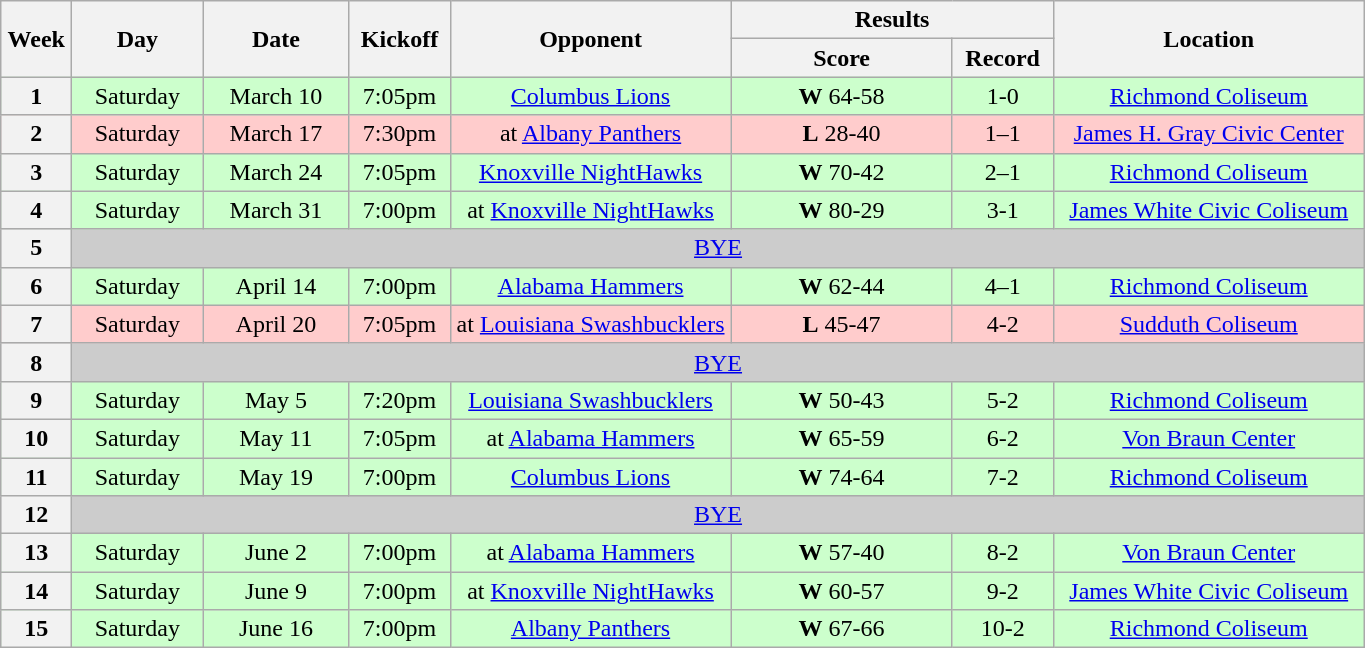<table class="wikitable">
<tr>
<th rowspan="2" width="40">Week</th>
<th rowspan="2" width="80">Day</th>
<th rowspan="2" width="90">Date</th>
<th rowspan="2" width="60">Kickoff</th>
<th rowspan="2" width="180">Opponent</th>
<th colspan="2" width="200">Results</th>
<th rowspan="2" width="200">Location</th>
</tr>
<tr>
<th width="140">Score</th>
<th width="60">Record</th>
</tr>
<tr align="center" bgcolor="#CCFFCC">
<th>1</th>
<td>Saturday</td>
<td>March 10</td>
<td>7:05pm</td>
<td><a href='#'>Columbus Lions</a></td>
<td><strong>W</strong> 64-58</td>
<td>1-0</td>
<td><a href='#'>Richmond Coliseum</a></td>
</tr>
<tr align="center" bgcolor="#FFCCCC">
<th>2</th>
<td>Saturday</td>
<td>March 17</td>
<td>7:30pm</td>
<td>at <a href='#'>Albany Panthers</a></td>
<td><strong>L</strong> 28-40</td>
<td>1–1</td>
<td><a href='#'>James H. Gray Civic Center</a></td>
</tr>
<tr align="center" bgcolor="#CCFFCC">
<th>3</th>
<td>Saturday</td>
<td>March 24</td>
<td>7:05pm</td>
<td><a href='#'>Knoxville NightHawks</a></td>
<td><strong>W</strong> 70-42</td>
<td>2–1</td>
<td><a href='#'>Richmond Coliseum</a></td>
</tr>
<tr align="center" bgcolor="#CCFFCC">
<th>4</th>
<td>Saturday</td>
<td>March 31</td>
<td>7:00pm</td>
<td>at <a href='#'>Knoxville NightHawks</a></td>
<td><strong>W</strong> 80-29</td>
<td>3-1</td>
<td><a href='#'>James White Civic Coliseum</a></td>
</tr>
<tr align="center" bgcolor="#CCCCCC">
<th>5</th>
<td colSpan=7><a href='#'>BYE</a></td>
</tr>
<tr align="center" bgcolor="#CCFFCC">
<th>6</th>
<td>Saturday</td>
<td>April 14</td>
<td>7:00pm</td>
<td><a href='#'>Alabama Hammers</a></td>
<td><strong>W</strong> 62-44</td>
<td>4–1</td>
<td><a href='#'>Richmond Coliseum</a></td>
</tr>
<tr align="center" bgcolor="#FFCCCC">
<th>7</th>
<td>Saturday</td>
<td>April 20</td>
<td>7:05pm</td>
<td>at <a href='#'>Louisiana Swashbucklers</a></td>
<td><strong>L</strong> 45-47</td>
<td>4-2</td>
<td><a href='#'>Sudduth Coliseum</a></td>
</tr>
<tr align="center" bgcolor="#CCCCCC">
<th>8</th>
<td colSpan=7><a href='#'>BYE</a></td>
</tr>
<tr align="center" bgcolor="#CCFFCC">
<th>9</th>
<td>Saturday</td>
<td>May 5</td>
<td>7:20pm</td>
<td><a href='#'>Louisiana Swashbucklers</a></td>
<td><strong>W</strong> 50-43</td>
<td>5-2</td>
<td><a href='#'>Richmond Coliseum</a></td>
</tr>
<tr align="center" bgcolor="#CCFFCC">
<th>10</th>
<td>Saturday</td>
<td>May 11</td>
<td>7:05pm</td>
<td>at <a href='#'>Alabama Hammers</a></td>
<td><strong>W</strong> 65-59</td>
<td>6-2</td>
<td><a href='#'>Von Braun Center</a></td>
</tr>
<tr align="center" bgcolor="#CCFFCC">
<th>11</th>
<td>Saturday</td>
<td>May 19</td>
<td>7:00pm</td>
<td><a href='#'>Columbus Lions</a></td>
<td><strong>W</strong> 74-64</td>
<td>7-2</td>
<td><a href='#'>Richmond Coliseum</a></td>
</tr>
<tr align="center" bgcolor="#CCCCCC">
<th>12</th>
<td colSpan=7><a href='#'>BYE</a></td>
</tr>
<tr align="center" bgcolor="#CCFFCC">
<th>13</th>
<td>Saturday</td>
<td>June 2</td>
<td>7:00pm</td>
<td>at <a href='#'>Alabama Hammers</a></td>
<td><strong>W</strong> 57-40</td>
<td>8-2</td>
<td><a href='#'>Von Braun Center</a></td>
</tr>
<tr align="center" bgcolor="#CCFFCC">
<th>14</th>
<td>Saturday</td>
<td>June 9</td>
<td>7:00pm</td>
<td>at <a href='#'>Knoxville NightHawks</a></td>
<td><strong>W</strong> 60-57</td>
<td>9-2</td>
<td><a href='#'>James White Civic Coliseum</a></td>
</tr>
<tr align="center" bgcolor="#CCFFCC">
<th>15</th>
<td>Saturday</td>
<td>June 16</td>
<td>7:00pm</td>
<td><a href='#'>Albany Panthers</a></td>
<td><strong>W</strong> 67-66</td>
<td>10-2</td>
<td><a href='#'>Richmond Coliseum</a></td>
</tr>
</table>
